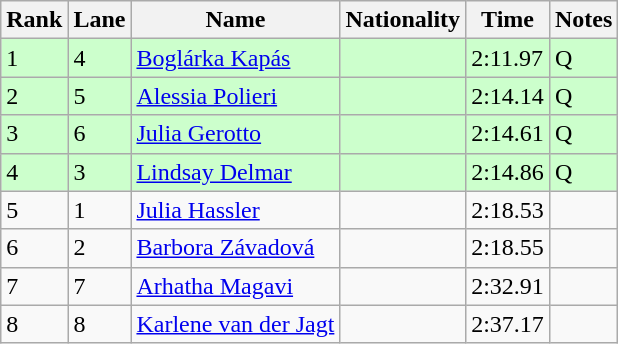<table class="wikitable">
<tr>
<th>Rank</th>
<th>Lane</th>
<th>Name</th>
<th>Nationality</th>
<th>Time</th>
<th>Notes</th>
</tr>
<tr bgcolor=ccffcc>
<td>1</td>
<td>4</td>
<td><a href='#'>Boglárka Kapás</a></td>
<td></td>
<td>2:11.97</td>
<td>Q</td>
</tr>
<tr bgcolor=ccffcc>
<td>2</td>
<td>5</td>
<td><a href='#'>Alessia Polieri</a></td>
<td></td>
<td>2:14.14</td>
<td>Q</td>
</tr>
<tr bgcolor=ccffcc>
<td>3</td>
<td>6</td>
<td><a href='#'>Julia Gerotto</a></td>
<td></td>
<td>2:14.61</td>
<td>Q</td>
</tr>
<tr bgcolor=ccffcc>
<td>4</td>
<td>3</td>
<td><a href='#'>Lindsay Delmar</a></td>
<td></td>
<td>2:14.86</td>
<td>Q</td>
</tr>
<tr>
<td>5</td>
<td>1</td>
<td><a href='#'>Julia Hassler</a></td>
<td></td>
<td>2:18.53</td>
<td></td>
</tr>
<tr>
<td>6</td>
<td>2</td>
<td><a href='#'>Barbora Závadová</a></td>
<td></td>
<td>2:18.55</td>
<td></td>
</tr>
<tr>
<td>7</td>
<td>7</td>
<td><a href='#'>Arhatha Magavi</a></td>
<td></td>
<td>2:32.91</td>
<td></td>
</tr>
<tr>
<td>8</td>
<td>8</td>
<td><a href='#'>Karlene van der Jagt</a></td>
<td></td>
<td>2:37.17</td>
<td></td>
</tr>
</table>
